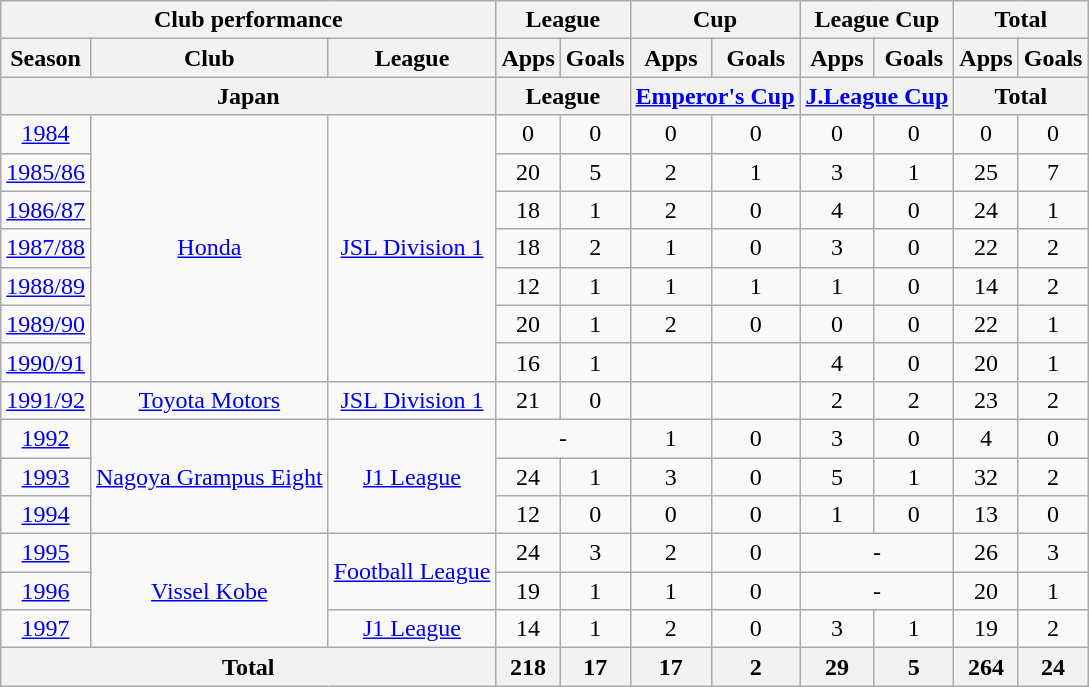<table class="wikitable" style="text-align:center;">
<tr>
<th colspan=3>Club performance</th>
<th colspan=2>League</th>
<th colspan=2>Cup</th>
<th colspan=2>League Cup</th>
<th colspan=2>Total</th>
</tr>
<tr>
<th>Season</th>
<th>Club</th>
<th>League</th>
<th>Apps</th>
<th>Goals</th>
<th>Apps</th>
<th>Goals</th>
<th>Apps</th>
<th>Goals</th>
<th>Apps</th>
<th>Goals</th>
</tr>
<tr>
<th colspan=3>Japan</th>
<th colspan=2>League</th>
<th colspan=2><a href='#'>Emperor's Cup</a></th>
<th colspan=2><a href='#'>J.League Cup</a></th>
<th colspan=2>Total</th>
</tr>
<tr>
<td><a href='#'>1984</a></td>
<td rowspan=7><a href='#'>Honda</a></td>
<td rowspan=7><a href='#'>JSL Division 1</a></td>
<td>0</td>
<td>0</td>
<td>0</td>
<td>0</td>
<td>0</td>
<td>0</td>
<td>0</td>
<td>0</td>
</tr>
<tr>
<td><a href='#'>1985/86</a></td>
<td>20</td>
<td>5</td>
<td>2</td>
<td>1</td>
<td>3</td>
<td>1</td>
<td>25</td>
<td>7</td>
</tr>
<tr>
<td><a href='#'>1986/87</a></td>
<td>18</td>
<td>1</td>
<td>2</td>
<td>0</td>
<td>4</td>
<td>0</td>
<td>24</td>
<td>1</td>
</tr>
<tr>
<td><a href='#'>1987/88</a></td>
<td>18</td>
<td>2</td>
<td>1</td>
<td>0</td>
<td>3</td>
<td>0</td>
<td>22</td>
<td>2</td>
</tr>
<tr>
<td><a href='#'>1988/89</a></td>
<td>12</td>
<td>1</td>
<td>1</td>
<td>1</td>
<td>1</td>
<td>0</td>
<td>14</td>
<td>2</td>
</tr>
<tr>
<td><a href='#'>1989/90</a></td>
<td>20</td>
<td>1</td>
<td>2</td>
<td>0</td>
<td>0</td>
<td>0</td>
<td>22</td>
<td>1</td>
</tr>
<tr>
<td><a href='#'>1990/91</a></td>
<td>16</td>
<td>1</td>
<td></td>
<td></td>
<td>4</td>
<td>0</td>
<td>20</td>
<td>1</td>
</tr>
<tr>
<td><a href='#'>1991/92</a></td>
<td><a href='#'>Toyota Motors</a></td>
<td><a href='#'>JSL Division 1</a></td>
<td>21</td>
<td>0</td>
<td></td>
<td></td>
<td>2</td>
<td>2</td>
<td>23</td>
<td>2</td>
</tr>
<tr>
<td><a href='#'>1992</a></td>
<td rowspan=3><a href='#'>Nagoya Grampus Eight</a></td>
<td rowspan=3><a href='#'>J1 League</a></td>
<td colspan=2>-</td>
<td>1</td>
<td>0</td>
<td>3</td>
<td>0</td>
<td>4</td>
<td>0</td>
</tr>
<tr>
<td><a href='#'>1993</a></td>
<td>24</td>
<td>1</td>
<td>3</td>
<td>0</td>
<td>5</td>
<td>1</td>
<td>32</td>
<td>2</td>
</tr>
<tr>
<td><a href='#'>1994</a></td>
<td>12</td>
<td>0</td>
<td>0</td>
<td>0</td>
<td>1</td>
<td>0</td>
<td>13</td>
<td>0</td>
</tr>
<tr>
<td><a href='#'>1995</a></td>
<td rowspan=3><a href='#'>Vissel Kobe</a></td>
<td rowspan=2><a href='#'>Football League</a></td>
<td>24</td>
<td>3</td>
<td>2</td>
<td>0</td>
<td colspan=2>-</td>
<td>26</td>
<td>3</td>
</tr>
<tr>
<td><a href='#'>1996</a></td>
<td>19</td>
<td>1</td>
<td>1</td>
<td>0</td>
<td colspan=2>-</td>
<td>20</td>
<td>1</td>
</tr>
<tr>
<td><a href='#'>1997</a></td>
<td><a href='#'>J1 League</a></td>
<td>14</td>
<td>1</td>
<td>2</td>
<td>0</td>
<td>3</td>
<td>1</td>
<td>19</td>
<td>2</td>
</tr>
<tr>
<th colspan=3>Total</th>
<th>218</th>
<th>17</th>
<th>17</th>
<th>2</th>
<th>29</th>
<th>5</th>
<th>264</th>
<th>24</th>
</tr>
</table>
